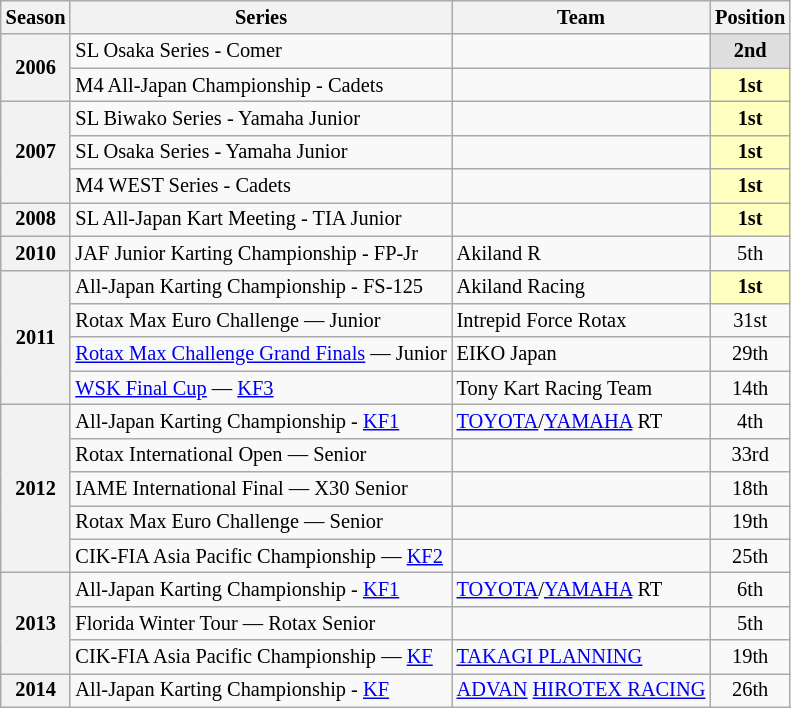<table class="wikitable" style="font-size: 85%; text-align:center">
<tr>
<th>Season</th>
<th>Series</th>
<th>Team</th>
<th>Position</th>
</tr>
<tr>
<th rowspan="2">2006</th>
<td align="left">SL Osaka Series - Comer</td>
<td></td>
<td style="background:#DFDFDF;"><strong>2nd</strong></td>
</tr>
<tr>
<td align="left">M4 All-Japan Championship - Cadets</td>
<td></td>
<td style="background:#FFFFBF;"><strong>1st</strong></td>
</tr>
<tr>
<th rowspan="3">2007</th>
<td align="left">SL Biwako Series - Yamaha Junior</td>
<td></td>
<td style="background:#FFFFBF;"><strong>1st</strong></td>
</tr>
<tr>
<td align="left">SL Osaka Series - Yamaha Junior</td>
<td></td>
<td style="background:#FFFFBF;"><strong>1st</strong></td>
</tr>
<tr>
<td align="left">M4 WEST Series - Cadets</td>
<td></td>
<td style="background:#FFFFBF;"><strong>1st</strong></td>
</tr>
<tr>
<th>2008</th>
<td align="left">SL All-Japan Kart Meeting - TIA Junior</td>
<td></td>
<td style="background:#FFFFBF;"><strong>1st</strong></td>
</tr>
<tr>
<th>2010</th>
<td align="left">JAF Junior Karting Championship - FP-Jr</td>
<td align="left">Akiland R</td>
<td>5th</td>
</tr>
<tr>
<th rowspan="4">2011</th>
<td align="left">All-Japan Karting Championship - FS-125</td>
<td align="left">Akiland Racing</td>
<td style="background:#FFFFBF;"><strong>1st</strong></td>
</tr>
<tr>
<td align="left">Rotax Max Euro Challenge — Junior</td>
<td align="left">Intrepid Force Rotax</td>
<td>31st</td>
</tr>
<tr>
<td align="left"><a href='#'>Rotax Max Challenge Grand Finals</a> — Junior</td>
<td align="left">EIKO Japan</td>
<td>29th</td>
</tr>
<tr>
<td align="left"><a href='#'>WSK Final Cup</a> — <a href='#'>KF3</a></td>
<td align="left">Tony Kart Racing Team</td>
<td>14th</td>
</tr>
<tr>
<th rowspan="5">2012</th>
<td align="left">All-Japan Karting Championship - <a href='#'>KF1</a></td>
<td align="left"><a href='#'>TOYOTA</a>/<a href='#'>YAMAHA</a> RT</td>
<td>4th</td>
</tr>
<tr>
<td align="left">Rotax International Open — Senior</td>
<td align="left"></td>
<td>33rd</td>
</tr>
<tr>
<td align="left">IAME International Final — X30 Senior</td>
<td align="left"></td>
<td>18th</td>
</tr>
<tr>
<td align="left">Rotax Max Euro Challenge — Senior</td>
<td align="left"></td>
<td>19th</td>
</tr>
<tr>
<td align="left">CIK-FIA Asia Pacific Championship — <a href='#'>KF2</a></td>
<td align="left"></td>
<td>25th</td>
</tr>
<tr>
<th rowspan="3">2013</th>
<td align="left">All-Japan Karting Championship - <a href='#'>KF1</a></td>
<td align="left"><a href='#'>TOYOTA</a>/<a href='#'>YAMAHA</a> RT</td>
<td>6th</td>
</tr>
<tr>
<td align="left">Florida Winter Tour — Rotax Senior</td>
<td align="left"></td>
<td>5th</td>
</tr>
<tr>
<td align="left">CIK-FIA Asia Pacific Championship — <a href='#'>KF</a></td>
<td align="left"><a href='#'>TAKAGI PLANNING</a></td>
<td>19th</td>
</tr>
<tr>
<th>2014</th>
<td align="left">All-Japan Karting Championship - <a href='#'>KF</a></td>
<td align="left"><a href='#'>ADVAN</a> <a href='#'>HIROTEX RACING</a></td>
<td>26th</td>
</tr>
</table>
